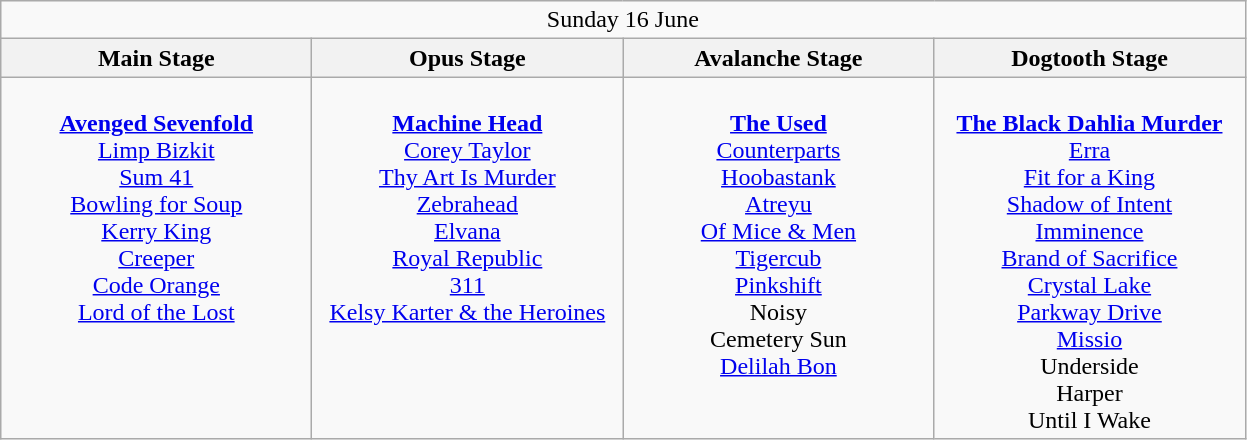<table class="wikitable">
<tr>
<td colspan="4" style="text-align:center;">Sunday 16 June</td>
</tr>
<tr>
<th>Main Stage</th>
<th>Opus Stage</th>
<th>Avalanche Stage</th>
<th>Dogtooth Stage</th>
</tr>
<tr>
<td style="text-align:center; vertical-align:top; width:200px;"><br><strong><a href='#'>Avenged Sevenfold</a></strong> <br>
<a href='#'>Limp Bizkit</a><br>
<a href='#'>Sum 41</a><br>
<a href='#'>Bowling for Soup</a><br>
<a href='#'>Kerry King</a><br>
<a href='#'>Creeper</a><br>
<a href='#'>Code Orange</a> <br>
<a href='#'>Lord of the Lost</a><br></td>
<td style="text-align:center; vertical-align:top; width:200px;"><br><strong><a href='#'>Machine Head</a></strong><br>
<a href='#'>Corey Taylor</a><br>
<a href='#'>Thy Art Is Murder</a><br>
<a href='#'>Zebrahead</a> <br>
<a href='#'>Elvana</a><br>
<a href='#'>Royal Republic</a><br>
<a href='#'>311</a><br>
<a href='#'>Kelsy Karter & the Heroines</a><br></td>
<td style="text-align:center; vertical-align:top; width:200px;"><br><strong><a href='#'>The Used</a></strong><br>
<a href='#'>Counterparts</a><br>
<a href='#'>Hoobastank</a><br>
<a href='#'>Atreyu</a><br>
<a href='#'>Of Mice & Men</a> <br>
<a href='#'>Tigercub</a><br>
<a href='#'>Pinkshift</a><br>
Noisy <br>
Cemetery Sun <br>
<a href='#'>Delilah Bon</a><br></td>
<td style="text-align:center; vertical-align:top; width:200px;"><br><strong><a href='#'>The Black Dahlia Murder</a></strong><br>
<a href='#'>Erra</a><br>
<a href='#'>Fit for a King</a><br>
<a href='#'>Shadow of Intent</a><br>
<a href='#'>Imminence</a><br>
<a href='#'>Brand of Sacrifice</a><br>
<a href='#'>Crystal Lake</a><br>
<a href='#'>Parkway Drive</a><br>
<a href='#'>Missio</a><br>
Underside<br>
Harper<br>
Until I Wake<br></td>
</tr>
</table>
